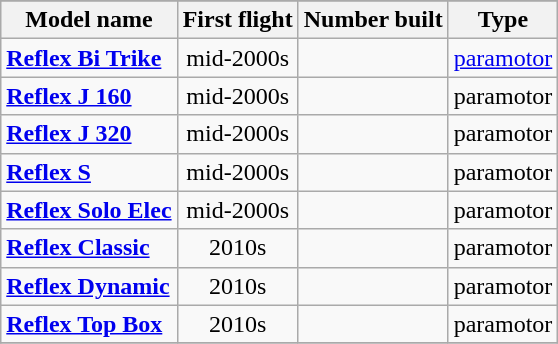<table class="wikitable" align=center>
<tr>
</tr>
<tr style="background:#efefef;">
<th>Model name</th>
<th>First flight</th>
<th>Number built</th>
<th>Type</th>
</tr>
<tr>
<td align=left><strong><a href='#'>Reflex Bi Trike</a></strong></td>
<td align=center>mid-2000s</td>
<td align=center></td>
<td align=left><a href='#'>paramotor</a></td>
</tr>
<tr>
<td align=left><strong><a href='#'>Reflex J 160</a></strong></td>
<td align=center>mid-2000s</td>
<td align=center></td>
<td align=left>paramotor</td>
</tr>
<tr>
<td align=left><strong><a href='#'>Reflex J 320</a></strong></td>
<td align=center>mid-2000s</td>
<td align=center></td>
<td align=left>paramotor</td>
</tr>
<tr>
<td align=left><strong><a href='#'>Reflex S</a></strong></td>
<td align=center>mid-2000s</td>
<td align=center></td>
<td align=left>paramotor</td>
</tr>
<tr>
<td align=left><strong><a href='#'>Reflex Solo Elec</a></strong></td>
<td align=center>mid-2000s</td>
<td align=center></td>
<td align=left>paramotor</td>
</tr>
<tr>
<td align=left><strong><a href='#'>Reflex Classic</a></strong></td>
<td align=center>2010s</td>
<td align=center></td>
<td align=left>paramotor</td>
</tr>
<tr>
<td align=left><strong><a href='#'>Reflex Dynamic</a></strong></td>
<td align=center>2010s</td>
<td align=center></td>
<td align=left>paramotor</td>
</tr>
<tr>
<td align=left><strong><a href='#'>Reflex Top Box</a></strong></td>
<td align=center>2010s</td>
<td align=center></td>
<td align=left>paramotor</td>
</tr>
<tr>
</tr>
</table>
